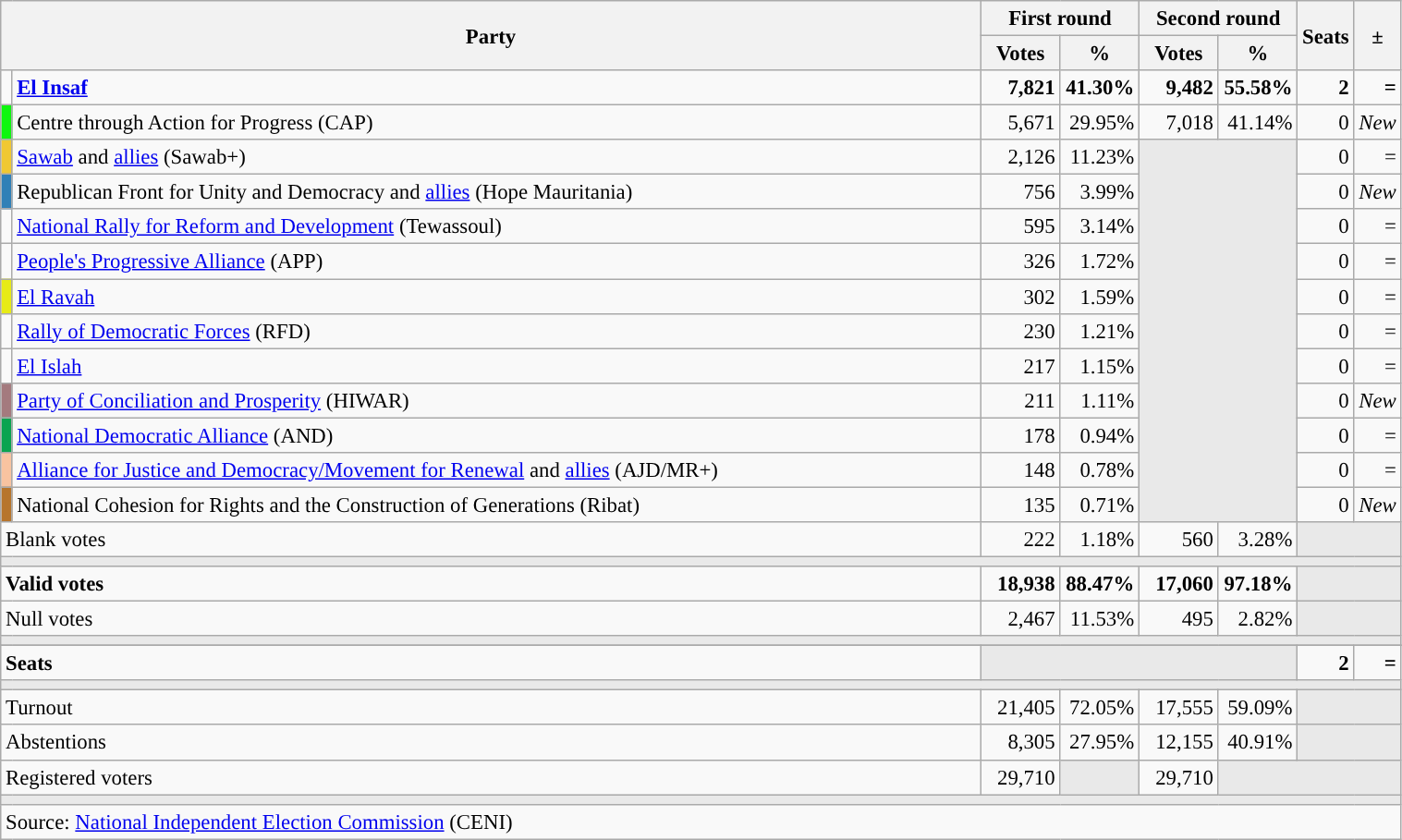<table class="wikitable" style="text-align:right;font-size:95%;">
<tr>
<th rowspan="2" colspan="2" width="700">Party</th>
<th colspan="2">First round</th>
<th colspan="2">Second round</th>
<th rowspan="2" width="25">Seats</th>
<th rowspan="2" width="20">±</th>
</tr>
<tr>
<th width="50">Votes</th>
<th width="50">%</th>
<th width="50">Votes</th>
<th width="50">%</th>
</tr>
<tr>
<td width="1" style="color:inherit;background:"></td>
<td style="text-align:left;"><strong><a href='#'>El Insaf</a></strong></td>
<td><strong>7,821</strong></td>
<td><strong>41.30%</strong></td>
<td><strong>9,482</strong></td>
<td><strong>55.58%</strong></td>
<td><strong>2</strong></td>
<td><strong>=</strong></td>
</tr>
<tr>
<td width="1" style="color:inherit;background:#0EF70E;"></td>
<td style="text-align:left;">Centre through Action for Progress (CAP)</td>
<td>5,671</td>
<td>29.95%</td>
<td>7,018</td>
<td>41.14%</td>
<td>0</td>
<td><em>New</em></td>
</tr>
<tr>
<td width="1" style="color:inherit;background:#F0C832;"></td>
<td style="text-align:left;"><a href='#'>Sawab</a> and <a href='#'>allies</a> (Sawab+)</td>
<td>2,126</td>
<td>11.23%</td>
<td colspan="2" rowspan="11" style="background:#E9E9E9;"></td>
<td>0</td>
<td>=</td>
</tr>
<tr>
<td width="1" style="color:inherit;background:#3080B7;"></td>
<td style="text-align:left;">Republican Front for Unity and Democracy and <a href='#'>allies</a> (Hope Mauritania)</td>
<td>756</td>
<td>3.99%</td>
<td>0</td>
<td><em>New</em></td>
</tr>
<tr>
<td width="1" style="color:inherit;background:"></td>
<td style="text-align:left;"><a href='#'>National Rally for Reform and Development</a> (Tewassoul)</td>
<td>595</td>
<td>3.14%</td>
<td>0</td>
<td>=</td>
</tr>
<tr>
<td width="1" style="color:inherit;background:"></td>
<td style="text-align:left;"><a href='#'>People's Progressive Alliance</a> (APP)</td>
<td>326</td>
<td>1.72%</td>
<td>0</td>
<td>=</td>
</tr>
<tr>
<td width="1" style="color:inherit;background:#E7EB16;"></td>
<td style="text-align:left;"><a href='#'>El Ravah</a></td>
<td>302</td>
<td>1.59%</td>
<td>0</td>
<td>=</td>
</tr>
<tr>
<td width="1" style="color:inherit;background:"></td>
<td style="text-align:left;"><a href='#'>Rally of Democratic Forces</a> (RFD)</td>
<td>230</td>
<td>1.21%</td>
<td>0</td>
<td>=</td>
</tr>
<tr>
<td width="1" style="color:inherit;background:"></td>
<td style="text-align:left;"><a href='#'>El Islah</a></td>
<td>217</td>
<td>1.15%</td>
<td>0</td>
<td>=</td>
</tr>
<tr>
<td width="1" style="color:inherit;background:#A47A7E;"></td>
<td style="text-align:left;"><a href='#'>Party of Conciliation and Prosperity</a> (HIWAR)</td>
<td>211</td>
<td>1.11%</td>
<td>0</td>
<td><em>New</em></td>
</tr>
<tr>
<td width="1" style="color:inherit;background:#0AA450;"></td>
<td style="text-align:left;"><a href='#'>National Democratic Alliance</a> (AND)</td>
<td>178</td>
<td>0.94%</td>
<td>0</td>
<td>=</td>
</tr>
<tr>
<td width="1" style="color:inherit;background:#F8C3A0;"></td>
<td style="text-align:left;"><a href='#'>Alliance for Justice and Democracy/Movement for Renewal</a> and <a href='#'>allies</a> (AJD/MR+)</td>
<td>148</td>
<td>0.78%</td>
<td>0</td>
<td>=</td>
</tr>
<tr>
<td width="1" style="color:inherit;background:#B7752C;"></td>
<td style="text-align:left;">National Cohesion for Rights and the Construction of Generations (Ribat)</td>
<td>135</td>
<td>0.71%</td>
<td>0</td>
<td><em>New</em></td>
</tr>
<tr>
<td colspan="2" style="text-align:left;">Blank votes</td>
<td>222</td>
<td>1.18%</td>
<td>560</td>
<td>3.28%</td>
<td colspan="2" style="background:#E9E9E9;"></td>
</tr>
<tr>
<td colspan="8" style="background:#E9E9E9;"></td>
</tr>
<tr style="font-weight:bold;">
<td colspan="2" style="text-align:left;">Valid votes</td>
<td>18,938</td>
<td>88.47%</td>
<td>17,060</td>
<td>97.18%</td>
<td colspan="2" style="background:#E9E9E9;"></td>
</tr>
<tr>
<td colspan="2" style="text-align:left;">Null votes</td>
<td>2,467</td>
<td>11.53%</td>
<td>495</td>
<td>2.82%</td>
<td colspan="2" style="background:#E9E9E9;"></td>
</tr>
<tr>
<td colspan="8" style="background:#E9E9E9;"></td>
</tr>
<tr>
</tr>
<tr style="font-weight:bold;">
<td colspan="2" style="text-align:left;">Seats</td>
<td colspan="4" style="background:#E9E9E9;"></td>
<td>2</td>
<td>=</td>
</tr>
<tr>
<td colspan="8" style="background:#E9E9E9;"></td>
</tr>
<tr>
<td colspan="2" style="text-align:left;">Turnout</td>
<td>21,405</td>
<td>72.05%</td>
<td>17,555</td>
<td>59.09%</td>
<td colspan="2" style="background:#E9E9E9;"></td>
</tr>
<tr>
<td colspan="2" style="text-align:left;">Abstentions</td>
<td>8,305</td>
<td>27.95%</td>
<td>12,155</td>
<td>40.91%</td>
<td colspan="2" style="background:#E9E9E9;"></td>
</tr>
<tr>
<td colspan="2" style="text-align:left;">Registered voters</td>
<td>29,710</td>
<td style="color:inherit;background:#E9E9E9;"></td>
<td>29,710</td>
<td colspan="3" style="background:#E9E9E9;"></td>
</tr>
<tr>
<td colspan="8" style="background:#E9E9E9;"></td>
</tr>
<tr>
<td colspan="8" style="text-align:left;">Source: <a href='#'>National Independent Election Commission</a> (CENI)</td>
</tr>
</table>
